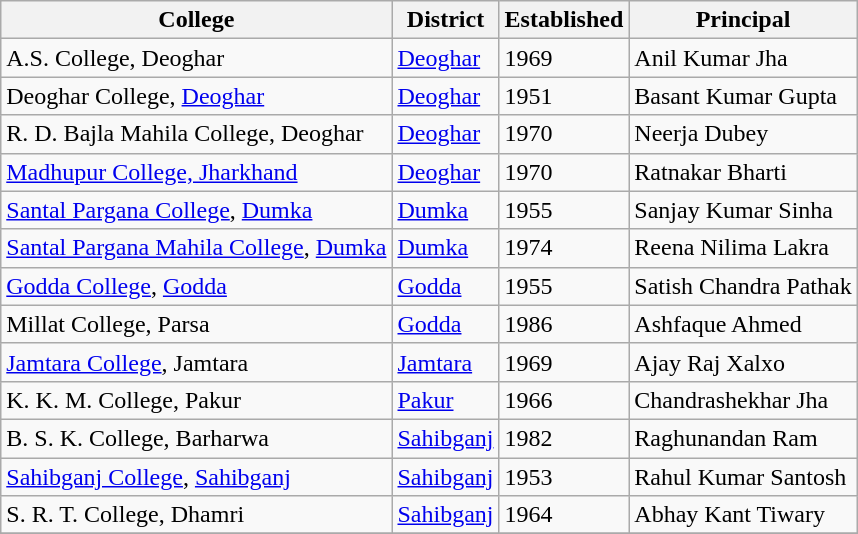<table class="wikitable">
<tr>
<th>College</th>
<th>District</th>
<th>Established</th>
<th>Principal</th>
</tr>
<tr>
<td>A.S. College, Deoghar</td>
<td><a href='#'>Deoghar</a></td>
<td>1969</td>
<td>Anil Kumar Jha</td>
</tr>
<tr>
<td>Deoghar College, <a href='#'>Deoghar</a></td>
<td><a href='#'>Deoghar</a></td>
<td>1951</td>
<td>Basant Kumar Gupta</td>
</tr>
<tr>
<td>R. D. Bajla Mahila College, Deoghar</td>
<td><a href='#'>Deoghar</a></td>
<td>1970</td>
<td>Neerja Dubey</td>
</tr>
<tr>
<td><a href='#'>Madhupur College, Jharkhand</a></td>
<td><a href='#'>Deoghar</a></td>
<td>1970</td>
<td>Ratnakar Bharti</td>
</tr>
<tr>
<td><a href='#'>Santal Pargana College</a>, <a href='#'>Dumka</a></td>
<td><a href='#'>Dumka</a></td>
<td>1955</td>
<td>Sanjay Kumar Sinha</td>
</tr>
<tr>
<td><a href='#'>Santal Pargana Mahila College</a>, <a href='#'>Dumka</a></td>
<td><a href='#'>Dumka</a></td>
<td>1974</td>
<td>Reena Nilima Lakra</td>
</tr>
<tr>
<td><a href='#'>Godda College</a>, <a href='#'>Godda</a></td>
<td><a href='#'>Godda</a></td>
<td>1955</td>
<td>Satish Chandra Pathak</td>
</tr>
<tr>
<td>Millat College, Parsa</td>
<td><a href='#'>Godda</a></td>
<td>1986</td>
<td>Ashfaque Ahmed</td>
</tr>
<tr>
<td><a href='#'>Jamtara College</a>, Jamtara</td>
<td><a href='#'>Jamtara</a></td>
<td>1969</td>
<td>Ajay Raj Xalxo</td>
</tr>
<tr>
<td>K. K. M. College, Pakur</td>
<td><a href='#'>Pakur</a></td>
<td>1966</td>
<td>Chandrashekhar Jha</td>
</tr>
<tr>
<td>B. S. K. College, Barharwa</td>
<td><a href='#'>Sahibganj</a></td>
<td>1982</td>
<td>Raghunandan Ram</td>
</tr>
<tr>
<td><a href='#'>Sahibganj College</a>, <a href='#'>Sahibganj</a></td>
<td><a href='#'>Sahibganj</a></td>
<td>1953</td>
<td>Rahul Kumar Santosh</td>
</tr>
<tr>
<td>S. R. T. College, Dhamri</td>
<td><a href='#'>Sahibganj</a></td>
<td>1964</td>
<td>Abhay Kant Tiwary</td>
</tr>
<tr>
</tr>
</table>
